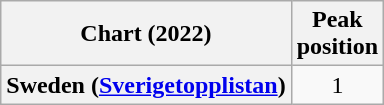<table class="wikitable plainrowheaders" style="text-align:center">
<tr>
<th scope="col">Chart (2022)</th>
<th scope="col">Peak<br>position</th>
</tr>
<tr>
<th scope="row">Sweden (<a href='#'>Sverigetopplistan</a>)</th>
<td>1</td>
</tr>
</table>
